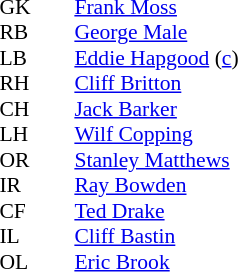<table style="font-size:90%; margin:0.2em auto;" cellspacing="0" cellpadding="0">
<tr>
<th width="25"></th>
<th width="25"></th>
</tr>
<tr>
<td>GK</td>
<td><strong> </strong></td>
<td><a href='#'>Frank Moss</a></td>
</tr>
<tr>
<td>RB</td>
<td><strong> </strong></td>
<td><a href='#'>George Male</a></td>
</tr>
<tr>
<td>LB</td>
<td><strong> </strong></td>
<td><a href='#'>Eddie Hapgood</a> (<a href='#'>c</a>)</td>
</tr>
<tr>
<td>RH</td>
<td><strong> </strong></td>
<td><a href='#'>Cliff Britton</a></td>
</tr>
<tr>
<td>CH</td>
<td><strong> </strong></td>
<td><a href='#'>Jack Barker</a></td>
</tr>
<tr>
<td>LH</td>
<td><strong> </strong></td>
<td><a href='#'>Wilf Copping</a></td>
</tr>
<tr>
<td>OR</td>
<td><strong> </strong></td>
<td><a href='#'>Stanley Matthews</a></td>
</tr>
<tr>
<td>IR</td>
<td><strong> </strong></td>
<td><a href='#'>Ray Bowden</a></td>
</tr>
<tr>
<td>CF</td>
<td><strong> </strong></td>
<td><a href='#'>Ted Drake</a></td>
</tr>
<tr>
<td>IL</td>
<td><strong> </strong></td>
<td><a href='#'>Cliff Bastin</a></td>
</tr>
<tr>
<td>OL</td>
<td><strong> </strong></td>
<td><a href='#'>Eric Brook</a></td>
</tr>
</table>
